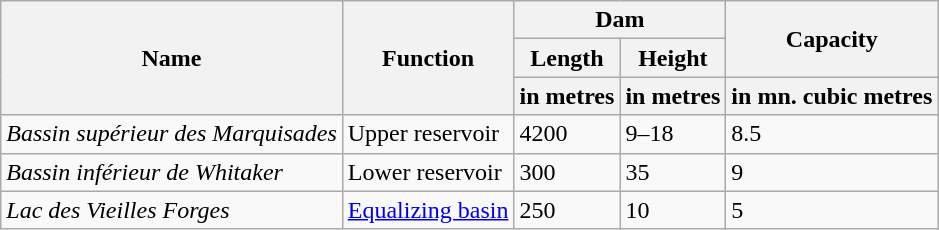<table class="wikitable">
<tr>
<th rowspan="3">Name</th>
<th rowspan="3">Function</th>
<th colspan="2">Dam</th>
<th rowspan="2">Capacity</th>
</tr>
<tr>
<th>Length</th>
<th>Height</th>
</tr>
<tr>
<th>in metres</th>
<th>in metres</th>
<th>in mn. cubic metres</th>
</tr>
<tr>
<td><em>Bassin supérieur des Marquisades</em></td>
<td>Upper reservoir</td>
<td>4200</td>
<td>9–18</td>
<td>8.5</td>
</tr>
<tr>
<td><em>Bassin inférieur de Whitaker</em></td>
<td>Lower reservoir</td>
<td>300</td>
<td>35</td>
<td>9</td>
</tr>
<tr>
<td><em>Lac des Vieilles Forges</em></td>
<td><a href='#'>Equalizing basin</a></td>
<td>250</td>
<td>10</td>
<td>5</td>
</tr>
</table>
